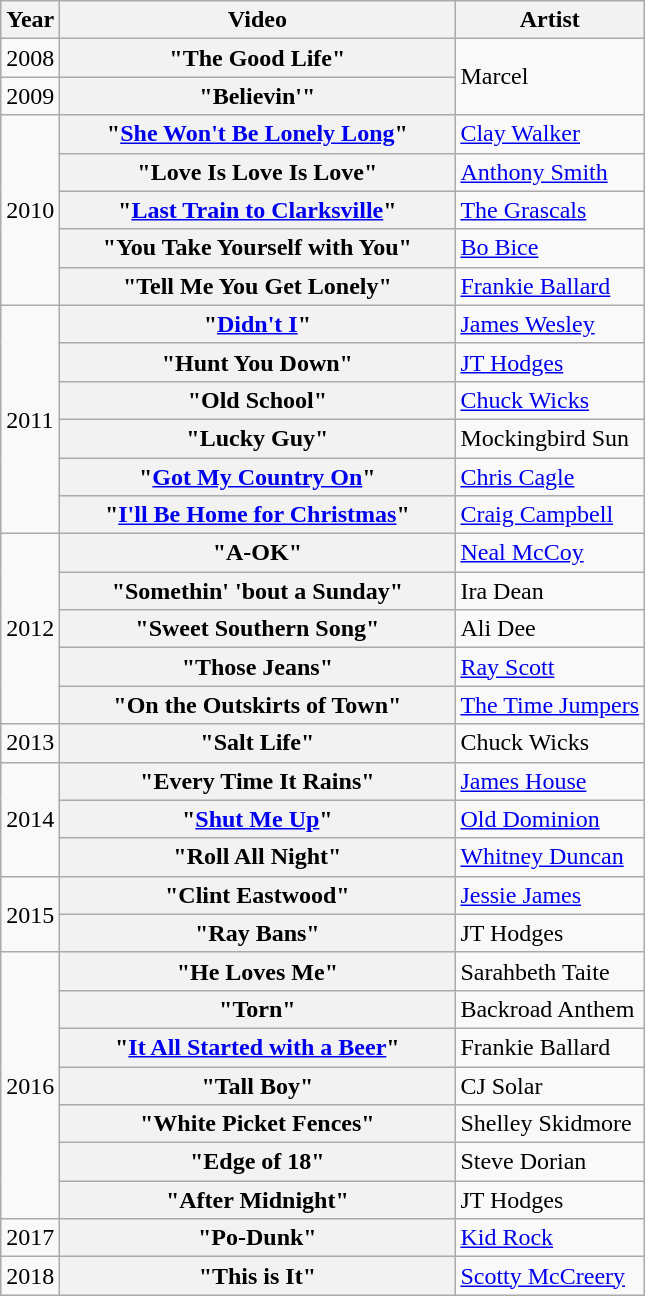<table class="wikitable plainrowheaders">
<tr>
<th>Year</th>
<th style="width:16em;">Video</th>
<th>Artist</th>
</tr>
<tr>
<td>2008</td>
<th scope="row">"The Good Life"</th>
<td rowspan="2">Marcel</td>
</tr>
<tr>
<td>2009</td>
<th scope="row">"Believin'"</th>
</tr>
<tr>
<td rowspan="5">2010</td>
<th scope="row">"<a href='#'>She Won't Be Lonely Long</a>"</th>
<td><a href='#'>Clay Walker</a></td>
</tr>
<tr>
<th scope="row">"Love Is Love Is Love"</th>
<td><a href='#'>Anthony Smith</a></td>
</tr>
<tr>
<th scope="row">"<a href='#'>Last Train to Clarksville</a>"</th>
<td><a href='#'>The Grascals</a></td>
</tr>
<tr>
<th scope="row">"You Take Yourself with You"</th>
<td><a href='#'>Bo Bice</a></td>
</tr>
<tr>
<th scope="row">"Tell Me You Get Lonely"</th>
<td><a href='#'>Frankie Ballard</a></td>
</tr>
<tr>
<td rowspan="6">2011</td>
<th scope="row">"<a href='#'>Didn't I</a>"</th>
<td><a href='#'>James Wesley</a></td>
</tr>
<tr>
<th scope="row">"Hunt You Down"</th>
<td><a href='#'>JT Hodges</a></td>
</tr>
<tr>
<th scope="row">"Old School"</th>
<td><a href='#'>Chuck Wicks</a></td>
</tr>
<tr>
<th scope="row">"Lucky Guy"</th>
<td>Mockingbird Sun</td>
</tr>
<tr>
<th scope="row">"<a href='#'>Got My Country On</a>"</th>
<td><a href='#'>Chris Cagle</a></td>
</tr>
<tr>
<th scope="row">"<a href='#'>I'll Be Home for Christmas</a>"</th>
<td><a href='#'>Craig Campbell</a></td>
</tr>
<tr>
<td rowspan="5">2012</td>
<th scope="row">"A-OK"</th>
<td><a href='#'>Neal McCoy</a></td>
</tr>
<tr>
<th scope="row">"Somethin' 'bout a Sunday"</th>
<td>Ira Dean</td>
</tr>
<tr>
<th scope="row">"Sweet Southern Song"</th>
<td>Ali Dee</td>
</tr>
<tr>
<th scope="row">"Those Jeans"</th>
<td><a href='#'>Ray Scott</a></td>
</tr>
<tr>
<th scope="row">"On the Outskirts of Town"</th>
<td><a href='#'>The Time Jumpers</a></td>
</tr>
<tr>
<td>2013</td>
<th scope="row">"Salt Life"</th>
<td>Chuck Wicks</td>
</tr>
<tr>
<td rowspan="3">2014</td>
<th scope="row">"Every Time It Rains"</th>
<td><a href='#'>James House</a></td>
</tr>
<tr>
<th scope="row">"<a href='#'>Shut Me Up</a>"</th>
<td><a href='#'>Old Dominion</a></td>
</tr>
<tr>
<th scope="row">"Roll All Night"</th>
<td><a href='#'>Whitney Duncan</a></td>
</tr>
<tr>
<td rowspan="2">2015</td>
<th scope="row">"Clint Eastwood"</th>
<td><a href='#'>Jessie James</a></td>
</tr>
<tr>
<th scope="row">"Ray Bans"</th>
<td>JT Hodges</td>
</tr>
<tr>
<td rowspan="7">2016</td>
<th scope="row">"He Loves Me"</th>
<td>Sarahbeth Taite</td>
</tr>
<tr>
<th scope="row">"Torn"</th>
<td>Backroad Anthem</td>
</tr>
<tr>
<th scope="row">"<a href='#'>It All Started with a Beer</a>"</th>
<td>Frankie Ballard</td>
</tr>
<tr>
<th scope="row">"Tall Boy"</th>
<td>CJ Solar</td>
</tr>
<tr>
<th scope="row">"White Picket Fences"</th>
<td>Shelley Skidmore</td>
</tr>
<tr>
<th scope="row">"Edge of 18"</th>
<td>Steve Dorian</td>
</tr>
<tr>
<th scope="row">"After Midnight"</th>
<td>JT Hodges</td>
</tr>
<tr>
<td>2017</td>
<th scope="row">"Po-Dunk"</th>
<td><a href='#'>Kid Rock</a></td>
</tr>
<tr>
<td>2018</td>
<th scope="row">"This is It"</th>
<td><a href='#'>Scotty McCreery</a></td>
</tr>
</table>
